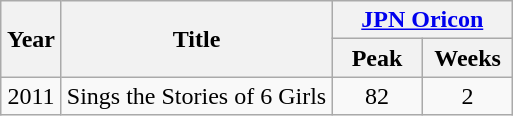<table class="wikitable">
<tr>
<th rowspan="2" style="width:33px;">Year</th>
<th rowspan="2">Title</th>
<th colspan="2" style="width:106px;"><a href='#'>JPN Oricon</a></th>
</tr>
<tr>
<th style="width:53px;">Peak</th>
<th style="width:53px;">Weeks</th>
</tr>
<tr>
<td style="text-align:center;">2011</td>
<td>Sings the Stories of 6 Girls</td>
<td style="text-align:center;">82</td>
<td style="text-align:center;">2</td>
</tr>
</table>
